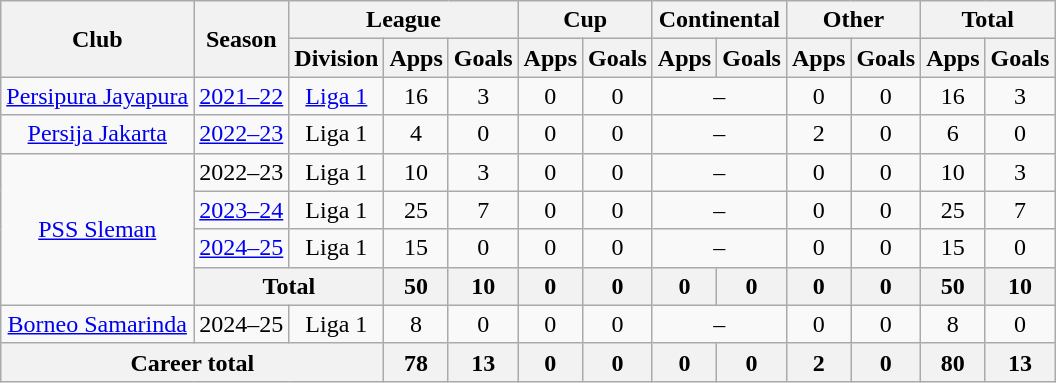<table class="wikitable" style="text-align: center">
<tr>
<th rowspan="2">Club</th>
<th rowspan="2">Season</th>
<th colspan="3">League</th>
<th colspan="2">Cup</th>
<th colspan="2">Continental</th>
<th colspan="2">Other</th>
<th colspan="2">Total</th>
</tr>
<tr>
<th>Division</th>
<th>Apps</th>
<th>Goals</th>
<th>Apps</th>
<th>Goals</th>
<th>Apps</th>
<th>Goals</th>
<th>Apps</th>
<th>Goals</th>
<th>Apps</th>
<th>Goals</th>
</tr>
<tr>
<td rowspan="1"><a href='#'>Persipura Jayapura</a></td>
<td><a href='#'>2021–22</a></td>
<td rowspan="1" valign="center"><a href='#'>Liga 1</a></td>
<td>16</td>
<td>3</td>
<td>0</td>
<td>0</td>
<td colspan="2">–</td>
<td>0</td>
<td>0</td>
<td>16</td>
<td>3</td>
</tr>
<tr>
<td rowspan="1" valign="center"><a href='#'>Persija Jakarta</a></td>
<td><a href='#'>2022–23</a></td>
<td>Liga 1</td>
<td>4</td>
<td>0</td>
<td>0</td>
<td>0</td>
<td colspan=2>–</td>
<td>2</td>
<td>0</td>
<td>6</td>
<td>0</td>
</tr>
<tr>
<td rowspan="4" valign="center"><a href='#'>PSS Sleman</a></td>
<td>2022–23</td>
<td>Liga 1</td>
<td>10</td>
<td>3</td>
<td>0</td>
<td>0</td>
<td colspan=2>–</td>
<td>0</td>
<td>0</td>
<td>10</td>
<td>3</td>
</tr>
<tr>
<td><a href='#'>2023–24</a></td>
<td>Liga 1</td>
<td>25</td>
<td>7</td>
<td>0</td>
<td>0</td>
<td colspan="2">–</td>
<td>0</td>
<td>0</td>
<td>25</td>
<td>7</td>
</tr>
<tr>
<td><a href='#'>2024–25</a></td>
<td>Liga 1</td>
<td>15</td>
<td>0</td>
<td>0</td>
<td>0</td>
<td colspan="2">–</td>
<td>0</td>
<td>0</td>
<td>15</td>
<td>0</td>
</tr>
<tr>
<th colspan=2>Total</th>
<th>50</th>
<th>10</th>
<th>0</th>
<th>0</th>
<th>0</th>
<th>0</th>
<th>0</th>
<th>0</th>
<th>50</th>
<th>10</th>
</tr>
<tr>
<td rowspan="1" valign="center"><a href='#'>Borneo Samarinda</a></td>
<td>2024–25</td>
<td>Liga 1</td>
<td>8</td>
<td>0</td>
<td>0</td>
<td>0</td>
<td colspan=2>–</td>
<td>0</td>
<td>0</td>
<td>8</td>
<td>0</td>
</tr>
<tr>
<th colspan=3>Career total</th>
<th>78</th>
<th>13</th>
<th>0</th>
<th>0</th>
<th>0</th>
<th>0</th>
<th>2</th>
<th>0</th>
<th>80</th>
<th>13</th>
</tr>
</table>
